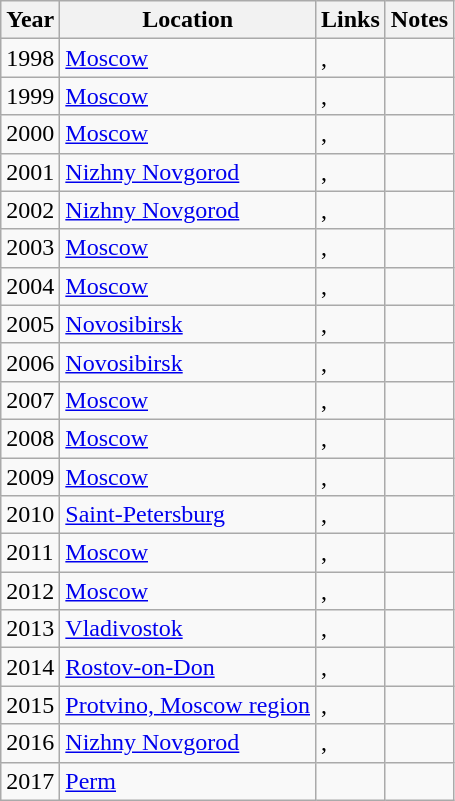<table class="wikitable">
<tr>
<th>Year</th>
<th>Location</th>
<th>Links</th>
<th>Notes</th>
</tr>
<tr>
<td>1998</td>
<td><a href='#'>Moscow</a></td>
<td>, </td>
<td></td>
</tr>
<tr>
<td>1999</td>
<td><a href='#'>Moscow</a></td>
<td>, </td>
<td></td>
</tr>
<tr>
<td>2000</td>
<td><a href='#'>Moscow</a></td>
<td>, </td>
<td></td>
</tr>
<tr>
<td>2001</td>
<td><a href='#'>Nizhny Novgorod</a></td>
<td>, </td>
<td></td>
</tr>
<tr>
<td>2002</td>
<td><a href='#'>Nizhny Novgorod</a></td>
<td>, </td>
<td></td>
</tr>
<tr>
<td>2003</td>
<td><a href='#'>Moscow</a></td>
<td>, </td>
<td></td>
</tr>
<tr>
<td>2004</td>
<td><a href='#'>Moscow</a></td>
<td>, </td>
<td></td>
</tr>
<tr>
<td>2005</td>
<td><a href='#'>Novosibirsk</a></td>
<td>, </td>
<td></td>
</tr>
<tr>
<td>2006</td>
<td><a href='#'>Novosibirsk</a></td>
<td>, </td>
<td></td>
</tr>
<tr>
<td>2007</td>
<td><a href='#'>Moscow</a></td>
<td>, </td>
<td></td>
</tr>
<tr>
<td>2008</td>
<td><a href='#'>Moscow</a></td>
<td>, </td>
<td></td>
</tr>
<tr>
<td>2009</td>
<td><a href='#'>Moscow</a></td>
<td>, </td>
<td></td>
</tr>
<tr>
<td>2010</td>
<td><a href='#'>Saint-Petersburg</a></td>
<td>, </td>
<td></td>
</tr>
<tr>
<td>2011</td>
<td><a href='#'>Moscow</a></td>
<td>, </td>
<td></td>
</tr>
<tr>
<td>2012</td>
<td><a href='#'>Moscow</a></td>
<td>, </td>
<td></td>
</tr>
<tr>
<td>2013</td>
<td><a href='#'>Vladivostok</a></td>
<td>, </td>
<td></td>
</tr>
<tr>
<td>2014</td>
<td><a href='#'>Rostov-on-Don</a></td>
<td>, </td>
<td></td>
</tr>
<tr>
<td>2015</td>
<td><a href='#'>Protvino, Moscow region</a></td>
<td>, </td>
<td></td>
</tr>
<tr>
<td>2016</td>
<td><a href='#'>Nizhny Novgorod</a></td>
<td>, </td>
<td></td>
</tr>
<tr>
<td>2017</td>
<td><a href='#'>Perm</a></td>
<td></td>
<td></td>
</tr>
</table>
